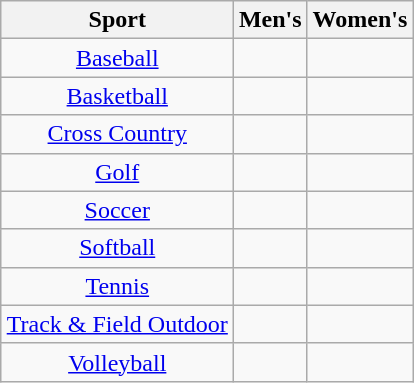<table class="wikitable" style="margin:auto; text-align:center">
<tr>
<th>Sport</th>
<th>Men's</th>
<th>Women's</th>
</tr>
<tr>
<td><a href='#'>Baseball</a></td>
<td></td>
<td></td>
</tr>
<tr>
<td><a href='#'>Basketball</a></td>
<td></td>
<td></td>
</tr>
<tr>
<td><a href='#'>Cross Country</a></td>
<td></td>
<td></td>
</tr>
<tr>
<td><a href='#'>Golf</a></td>
<td></td>
<td></td>
</tr>
<tr>
<td><a href='#'>Soccer</a></td>
<td></td>
<td></td>
</tr>
<tr>
<td><a href='#'>Softball</a></td>
<td></td>
<td></td>
</tr>
<tr>
<td><a href='#'>Tennis</a></td>
<td></td>
<td></td>
</tr>
<tr>
<td><a href='#'>Track & Field Outdoor</a></td>
<td></td>
<td></td>
</tr>
<tr>
<td><a href='#'>Volleyball</a></td>
<td></td>
<td></td>
</tr>
</table>
